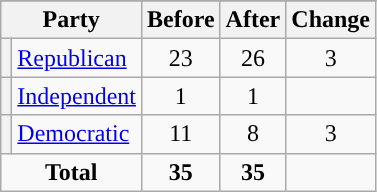<table class="wikitable" style="text-align:center;">
<tr>
</tr>
<tr>
<th colspan=2>Party</th>
<th>Before</th>
<th>After</th>
<th>Change</th>
</tr>
<tr>
<th style="background-color:"></th>
<td style="text-align:left;"><a href='#'>Republican</a></td>
<td>23</td>
<td>26</td>
<td> 3</td>
</tr>
<tr>
<th style="background-color:"></th>
<td><a href='#'>Independent</a></td>
<td>1</td>
<td>1</td>
<td></td>
</tr>
<tr>
<th style="background-color:"></th>
<td style="text-align:left;"><a href='#'>Democratic</a></td>
<td>11</td>
<td>8</td>
<td> 3</td>
</tr>
<tr>
<td colspan=2><strong>Total</strong></td>
<td><strong>35</strong></td>
<td><strong>35</strong></td>
<td></td>
</tr>
</table>
